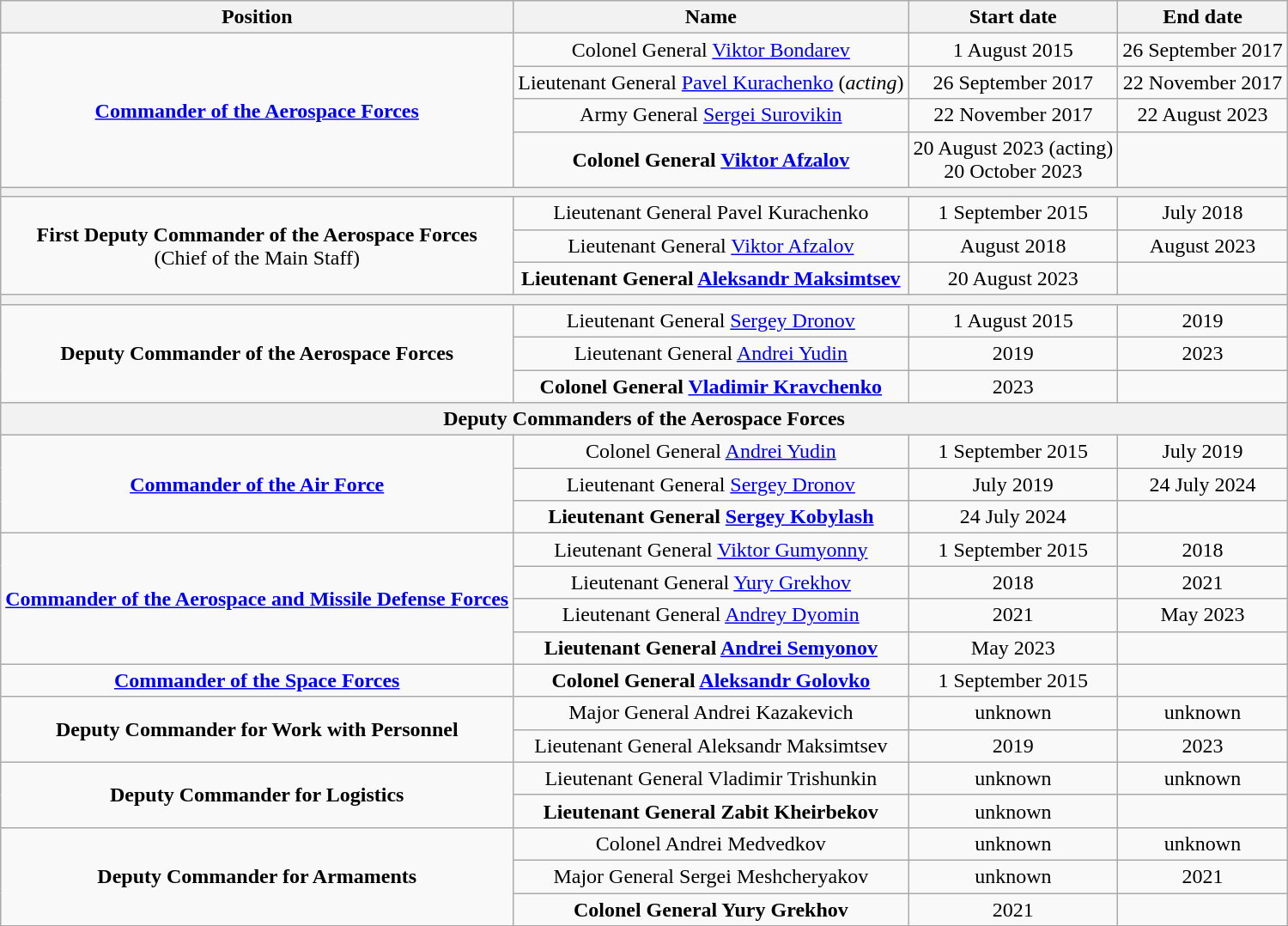<table class="wikitable">
<tr>
<th>Position</th>
<th>Name</th>
<th>Start date</th>
<th>End date</th>
</tr>
<tr style="text-align:center;">
<td rowspan=4><strong><a href='#'>Commander of the Aerospace Forces</a></strong></td>
<td>Colonel General <a href='#'>Viktor Bondarev</a></td>
<td>1 August 2015</td>
<td>26 September 2017</td>
</tr>
<tr style="text-align:center;">
<td>Lieutenant General <a href='#'>Pavel Kurachenko</a> (<em>acting</em>)</td>
<td>26 September 2017</td>
<td>22 November 2017</td>
</tr>
<tr style="text-align:center;">
<td>Army General <a href='#'>Sergei Surovikin</a></td>
<td>22 November 2017</td>
<td>22 August 2023</td>
</tr>
<tr style="text-align:center;">
<td><strong>Colonel General <a href='#'>Viktor Afzalov</a></strong></td>
<td>20 August 2023 (acting)<br>20 October 2023</td>
</tr>
<tr style="text-align:center;">
<th colspan=4></th>
</tr>
<tr style="text-align:center;">
<td rowspan=3><strong>First Deputy Commander of the Aerospace Forces</strong><br>(Chief of the Main Staff)</td>
<td>Lieutenant General Pavel Kurachenko</td>
<td>1 September 2015</td>
<td>July 2018</td>
</tr>
<tr style="text-align:center;">
<td>Lieutenant General <a href='#'>Viktor Afzalov</a></td>
<td>August 2018</td>
<td>August 2023</td>
</tr>
<tr style="text-align:center;">
<td><strong>Lieutenant General <a href='#'>Aleksandr Maksimtsev</a></strong></td>
<td>20 August 2023</td>
<td></td>
</tr>
<tr style="text-align:center;">
<th colspan=4></th>
</tr>
<tr style="text-align:center;">
<td rowspan="3"><strong>Deputy Commander of the Aerospace Forces</strong></td>
<td>Lieutenant General <a href='#'>Sergey Dronov</a></td>
<td>1 August 2015</td>
<td>2019</td>
</tr>
<tr style="text-align:center;">
<td>Lieutenant General <a href='#'>Andrei Yudin</a></td>
<td>2019</td>
<td>2023</td>
</tr>
<tr style="text-align:center;">
<td><strong>Colonel General <a href='#'>Vladimir Kravchenko</a></strong></td>
<td>2023</td>
<td></td>
</tr>
<tr style="text-align:center;">
<th colspan=4>Deputy Commanders of the Aerospace Forces</th>
</tr>
<tr style="text-align:center;">
<td rowspan=3><strong><a href='#'>Commander of the Air Force</a></strong></td>
<td>Colonel General <a href='#'>Andrei Yudin</a></td>
<td>1 September 2015</td>
<td>July 2019</td>
</tr>
<tr style="text-align:center;">
<td>Lieutenant General <a href='#'>Sergey Dronov</a></td>
<td>July 2019</td>
<td>24 July 2024</td>
</tr>
<tr style="text-align:center;">
<td><strong>Lieutenant General <a href='#'>Sergey Kobylash</a></strong></td>
<td>24 July 2024</td>
<td></td>
</tr>
<tr style="text-align:center;">
<td rowspan=4><strong><a href='#'>Commander of the Aerospace and Missile Defense Forces</a></strong></td>
<td>Lieutenant General <a href='#'>Viktor Gumyonny</a></td>
<td>1 September 2015</td>
<td>2018</td>
</tr>
<tr style="text-align:center;">
<td>Lieutenant General <a href='#'>Yury Grekhov</a></td>
<td>2018</td>
<td>2021</td>
</tr>
<tr style="text-align:center;">
<td>Lieutenant General <a href='#'>Andrey Dyomin</a></td>
<td>2021</td>
<td>May 2023</td>
</tr>
<tr style="text-align:center;">
<td><strong>Lieutenant General <a href='#'>Andrei Semyonov</a></strong></td>
<td>May 2023</td>
<td></td>
</tr>
<tr style="text-align:center;">
<td><strong><a href='#'>Commander of the Space Forces</a></strong></td>
<td><strong>Colonel General <a href='#'>Aleksandr Golovko</a></strong></td>
<td>1 September 2015</td>
<td></td>
</tr>
<tr style="text-align:center;">
<td rowspan=2><strong>Deputy Commander for Work with Personnel</strong></td>
<td>Major General Andrei Kazakevich</td>
<td>unknown</td>
<td>unknown</td>
</tr>
<tr style="text-align:center;">
<td>Lieutenant General Aleksandr Maksimtsev</td>
<td>2019</td>
<td>2023</td>
</tr>
<tr style="text-align:center;">
<td rowspan=2><strong>Deputy Commander for Logistics</strong></td>
<td>Lieutenant General Vladimir Trishunkin</td>
<td>unknown</td>
<td>unknown</td>
</tr>
<tr style="text-align:center;">
<td><strong>Lieutenant General Zabit Kheirbekov</strong></td>
<td>unknown</td>
<td></td>
</tr>
<tr style="text-align:center;">
<td rowspan=3><strong>Deputy Commander for Armaments</strong></td>
<td>Colonel Andrei Medvedkov</td>
<td>unknown</td>
<td>unknown</td>
</tr>
<tr style="text-align:center;">
<td>Major General Sergei Meshcheryakov</td>
<td>unknown</td>
<td>2021</td>
</tr>
<tr style="text-align:center;">
<td><strong>Colonel General Yury Grekhov</strong></td>
<td>2021</td>
<td></td>
</tr>
</table>
